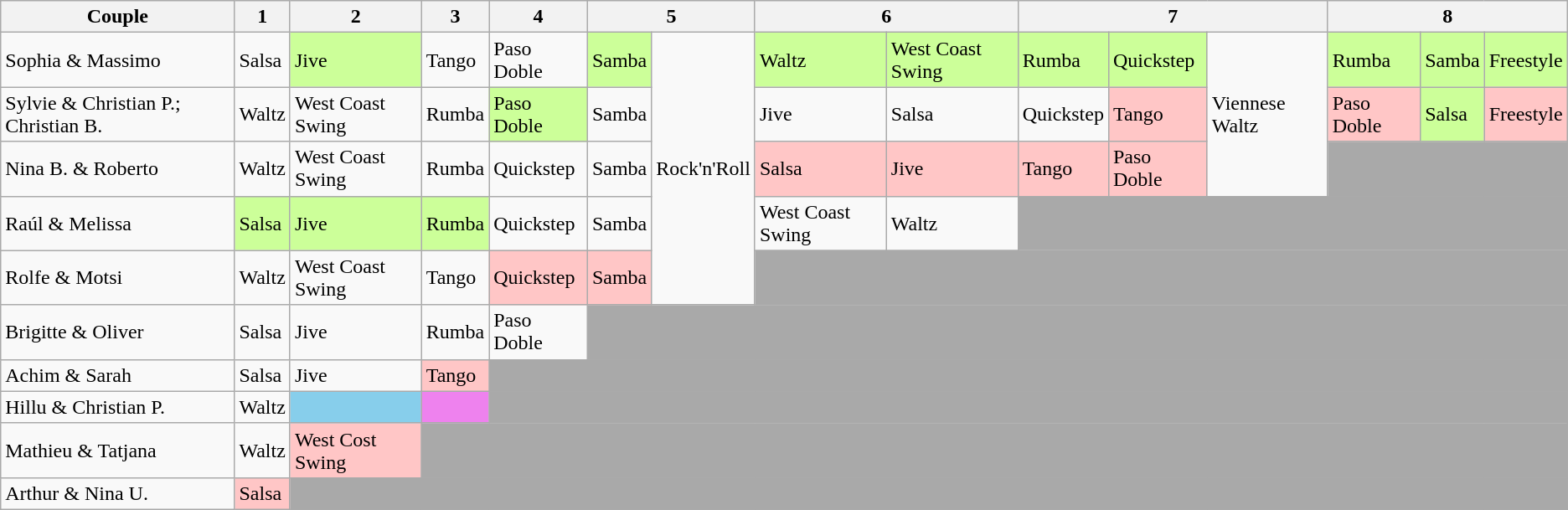<table class="wikitable" align="center">
<tr>
<th>Couple</th>
<th>1</th>
<th>2</th>
<th>3</th>
<th>4</th>
<th colspan=2>5</th>
<th colspan=2>6</th>
<th colspan=3>7</th>
<th colspan=3>8</th>
</tr>
<tr>
<td>Sophia & Massimo</td>
<td>Salsa</td>
<td bgcolor=#CCFF99>Jive</td>
<td>Tango</td>
<td>Paso Doble</td>
<td bgcolor=#CCFF99>Samba</td>
<td rowspan="5">Rock'n'Roll</td>
<td bgcolor=#CCFF99>Waltz</td>
<td bgcolor=#CCFF99>West Coast Swing</td>
<td bgcolor=#CCFF99>Rumba</td>
<td bgcolor=#CCFF99>Quickstep</td>
<td rowspan="3">Viennese Waltz</td>
<td bgcolor=#CCFF99>Rumba</td>
<td bgcolor=#CCFF99>Samba</td>
<td bgcolor=#CCFF99>Freestyle</td>
</tr>
<tr>
<td>Sylvie & Christian P.; Christian B.</td>
<td>Waltz</td>
<td>West Coast Swing</td>
<td>Rumba</td>
<td bgcolor=#CCFF99>Paso Doble</td>
<td>Samba</td>
<td>Jive</td>
<td>Salsa</td>
<td>Quickstep</td>
<td bgcolor=#FFC6C6>Tango</td>
<td bgcolor="#FFC6C6">Paso Doble</td>
<td bgcolor=#CCFF99>Salsa</td>
<td bgcolor=#FFC6C6>Freestyle</td>
</tr>
<tr>
<td>Nina B. & Roberto</td>
<td>Waltz</td>
<td>West Coast Swing</td>
<td>Rumba</td>
<td>Quickstep</td>
<td>Samba</td>
<td bgcolor="#FFC6C6">Salsa</td>
<td bgcolor=#FFC6C6>Jive</td>
<td bgcolor=#FFC6C6>Tango</td>
<td bgcolor=#FFC6C6>Paso Doble</td>
<td colspan="3" bgcolor="darkgray"></td>
</tr>
<tr>
<td>Raúl & Melissa</td>
<td bgcolor=#CCFF99>Salsa</td>
<td bgcolor=#CCFF99>Jive</td>
<td bgcolor=#CCFF99>Rumba</td>
<td>Quickstep</td>
<td>Samba</td>
<td>West Coast Swing</td>
<td>Waltz</td>
<td colspan=6 bgcolor=darkgray></td>
</tr>
<tr>
<td>Rolfe & Motsi</td>
<td>Waltz</td>
<td>West Coast Swing</td>
<td>Tango</td>
<td bgcolor=#FFC6C6>Quickstep</td>
<td bgcolor=#FFC6C6>Samba</td>
<td colspan="8" bgcolor="darkgray"></td>
</tr>
<tr>
<td>Brigitte & Oliver</td>
<td>Salsa</td>
<td>Jive</td>
<td>Rumba</td>
<td>Paso Doble</td>
<td colspan=10 bgcolor=darkgray></td>
</tr>
<tr>
<td>Achim & Sarah</td>
<td>Salsa</td>
<td>Jive</td>
<td bgcolor=#FFC6C6>Tango</td>
<td colspan=11 bgcolor=darkgray></td>
</tr>
<tr>
<td>Hillu & Christian P.</td>
<td>Waltz</td>
<td style="background:skyblue;"></td>
<td bgcolor="violet"></td>
<td colspan="11" bgcolor="darkgray"></td>
</tr>
<tr>
<td>Mathieu & Tatjana</td>
<td>Waltz</td>
<td bgcolor=#FFC6C6>West Cost Swing</td>
<td colspan=12 bgcolor=darkgray></td>
</tr>
<tr>
<td>Arthur & Nina U.</td>
<td bgcolor=#FFC6C6>Salsa</td>
<td colspan=13 bgcolor=darkgray></td>
</tr>
</table>
